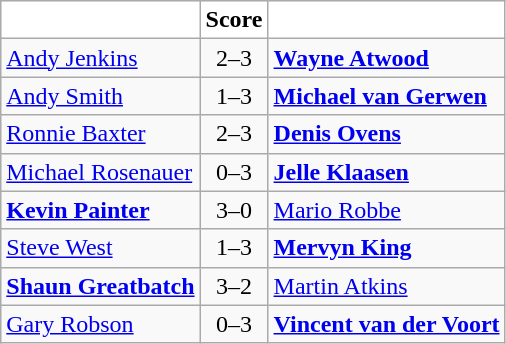<table class="wikitable">
<tr>
<th style="background:#ffffff; color:#000000;"></th>
<th style="background:#ffffff; color:#000000;">Score</th>
<th style="background:#ffffff; color:#000000;"></th>
</tr>
<tr>
<td> <a href='#'>Andy Jenkins</a></td>
<td style="text-align: center;">2–3</td>
<td> <strong><a href='#'>Wayne Atwood</a></strong></td>
</tr>
<tr>
<td> <a href='#'>Andy Smith</a></td>
<td style="text-align: center;">1–3</td>
<td> <strong><a href='#'>Michael van Gerwen</a></strong></td>
</tr>
<tr>
<td> <a href='#'>Ronnie Baxter</a></td>
<td style="text-align: center;">2–3</td>
<td> <strong><a href='#'>Denis Ovens</a></strong></td>
</tr>
<tr>
<td> <a href='#'>Michael Rosenauer</a></td>
<td style="text-align: center;">0–3</td>
<td> <strong><a href='#'>Jelle Klaasen</a></strong></td>
</tr>
<tr>
<td> <strong><a href='#'>Kevin Painter</a></strong></td>
<td style="text-align: center;">3–0</td>
<td> <a href='#'>Mario Robbe</a></td>
</tr>
<tr>
<td> <a href='#'>Steve West</a></td>
<td style="text-align: center;">1–3</td>
<td> <strong><a href='#'>Mervyn King</a></strong></td>
</tr>
<tr>
<td> <strong><a href='#'>Shaun Greatbatch</a></strong></td>
<td style="text-align: center;">3–2</td>
<td> <a href='#'>Martin Atkins</a></td>
</tr>
<tr>
<td> <a href='#'>Gary Robson</a></td>
<td style="text-align: center;">0–3</td>
<td> <strong><a href='#'>Vincent van der Voort</a></strong></td>
</tr>
</table>
